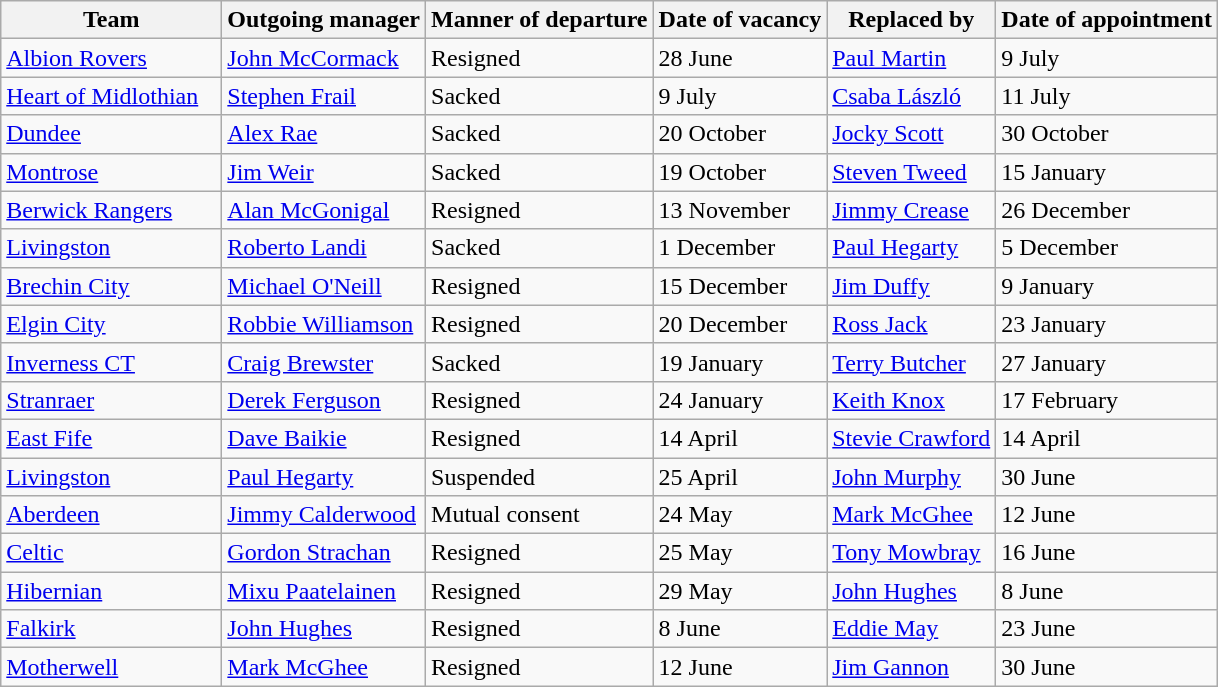<table class="wikitable">
<tr>
<th width=140>Team</th>
<th>Outgoing manager</th>
<th>Manner of departure</th>
<th>Date of vacancy</th>
<th>Replaced by</th>
<th>Date of appointment</th>
</tr>
<tr>
<td><a href='#'>Albion Rovers</a></td>
<td> <a href='#'>John McCormack</a></td>
<td>Resigned</td>
<td>28 June</td>
<td> <a href='#'>Paul Martin</a></td>
<td>9 July</td>
</tr>
<tr>
<td><a href='#'>Heart of Midlothian</a></td>
<td> <a href='#'>Stephen Frail</a></td>
<td>Sacked</td>
<td>9 July</td>
<td> <a href='#'>Csaba László</a></td>
<td>11 July</td>
</tr>
<tr>
<td><a href='#'>Dundee</a></td>
<td> <a href='#'>Alex Rae</a></td>
<td>Sacked</td>
<td>20 October</td>
<td> <a href='#'>Jocky Scott</a></td>
<td>30 October</td>
</tr>
<tr>
<td><a href='#'>Montrose</a></td>
<td> <a href='#'>Jim Weir</a></td>
<td>Sacked</td>
<td>19 October</td>
<td> <a href='#'>Steven Tweed</a></td>
<td>15 January</td>
</tr>
<tr>
<td><a href='#'>Berwick Rangers</a></td>
<td> <a href='#'>Alan McGonigal</a></td>
<td>Resigned</td>
<td>13 November</td>
<td> <a href='#'>Jimmy Crease</a></td>
<td>26 December</td>
</tr>
<tr>
<td><a href='#'>Livingston</a></td>
<td> <a href='#'>Roberto Landi</a></td>
<td>Sacked</td>
<td>1 December</td>
<td> <a href='#'>Paul Hegarty</a></td>
<td>5 December</td>
</tr>
<tr>
<td><a href='#'>Brechin City</a></td>
<td> <a href='#'>Michael O'Neill</a></td>
<td>Resigned</td>
<td>15 December</td>
<td> <a href='#'>Jim Duffy</a></td>
<td>9 January</td>
</tr>
<tr>
<td><a href='#'>Elgin City</a></td>
<td> <a href='#'>Robbie Williamson</a></td>
<td>Resigned</td>
<td>20 December</td>
<td> <a href='#'>Ross Jack</a></td>
<td>23 January</td>
</tr>
<tr>
<td><a href='#'>Inverness CT</a></td>
<td> <a href='#'>Craig Brewster</a></td>
<td>Sacked</td>
<td>19 January</td>
<td> <a href='#'>Terry Butcher</a></td>
<td>27 January</td>
</tr>
<tr>
<td><a href='#'>Stranraer</a></td>
<td> <a href='#'>Derek Ferguson</a></td>
<td>Resigned</td>
<td>24 January</td>
<td>  <a href='#'>Keith Knox</a></td>
<td>17 February</td>
</tr>
<tr>
<td><a href='#'>East Fife</a></td>
<td> <a href='#'>Dave Baikie</a></td>
<td>Resigned</td>
<td>14 April</td>
<td> <a href='#'>Stevie Crawford</a></td>
<td>14 April</td>
</tr>
<tr>
<td><a href='#'>Livingston</a></td>
<td> <a href='#'>Paul Hegarty</a></td>
<td>Suspended</td>
<td>25 April</td>
<td> <a href='#'>John Murphy</a></td>
<td>30 June</td>
</tr>
<tr>
<td><a href='#'>Aberdeen</a></td>
<td> <a href='#'>Jimmy Calderwood</a></td>
<td>Mutual consent</td>
<td>24 May</td>
<td> <a href='#'>Mark McGhee</a></td>
<td>12 June</td>
</tr>
<tr>
<td><a href='#'>Celtic</a></td>
<td> <a href='#'>Gordon Strachan</a></td>
<td>Resigned</td>
<td>25 May</td>
<td> <a href='#'>Tony Mowbray</a></td>
<td>16 June</td>
</tr>
<tr>
<td><a href='#'>Hibernian</a></td>
<td> <a href='#'>Mixu Paatelainen</a></td>
<td>Resigned</td>
<td>29 May</td>
<td> <a href='#'>John Hughes</a></td>
<td>8 June</td>
</tr>
<tr>
<td><a href='#'>Falkirk</a></td>
<td> <a href='#'>John Hughes</a></td>
<td>Resigned</td>
<td>8 June</td>
<td> <a href='#'>Eddie May</a></td>
<td>23 June</td>
</tr>
<tr>
<td><a href='#'>Motherwell</a></td>
<td> <a href='#'>Mark McGhee</a></td>
<td>Resigned</td>
<td>12 June</td>
<td> <a href='#'>Jim Gannon</a></td>
<td>30 June</td>
</tr>
</table>
